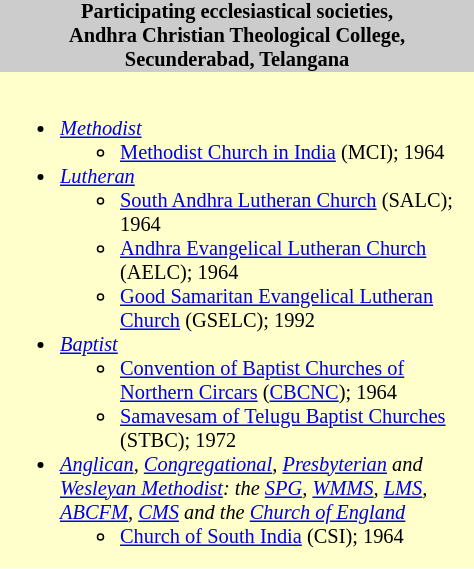<table class="toccolours" style="float:right; margin-left:1em; font-size:85%; background:#ffc; color:black; width:32em; max-width:25%;" cellspacing="0" cellpadding="0">
<tr>
<th style="background:#ccc;">Participating ecclesiastical societies,<br>Andhra Christian Theological College,<br> Secunderabad, Telangana<br></th>
</tr>
<tr>
<td style="text-align: left;"><br><ul><li><em><a href='#'>Methodist</a></em><ul><li><a href='#'>Methodist Church in India</a> (MCI); 1964</li></ul></li><li><em><a href='#'>Lutheran</a></em><ul><li><a href='#'>South Andhra Lutheran Church</a> (SALC); 1964</li><li><a href='#'>Andhra Evangelical Lutheran Church</a> (AELC); 1964</li><li><a href='#'>Good Samaritan Evangelical Lutheran Church</a> (GSELC); 1992</li></ul></li><li><em><a href='#'>Baptist</a></em><ul><li><a href='#'>Convention of Baptist Churches of Northern Circars</a> (<a href='#'>CBCNC</a>); 1964</li><li><a href='#'>Samavesam of Telugu Baptist Churches</a> (STBC); 1972</li></ul></li><li><em><a href='#'>Anglican</a>, <a href='#'>Congregational</a>, <a href='#'>Presbyterian</a> and <a href='#'>Wesleyan Methodist</a>: the <a href='#'>SPG</a>, <a href='#'>WMMS</a>, <a href='#'>LMS</a>, <a href='#'>ABCFM</a>, <a href='#'>CMS</a> and the <a href='#'>Church of England</a></em><ul><li><a href='#'>Church of South India</a> (CSI); 1964</li></ul></li></ul></td>
</tr>
</table>
